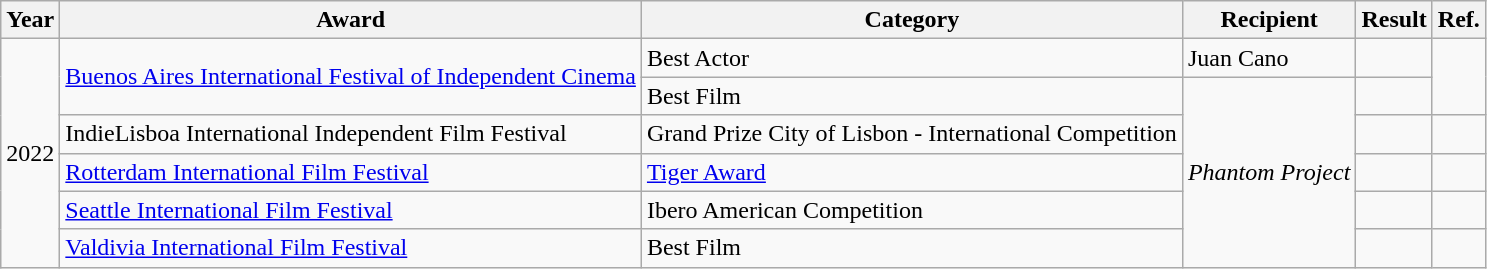<table class="wikitable">
<tr>
<th>Year</th>
<th>Award</th>
<th>Category</th>
<th>Recipient</th>
<th>Result</th>
<th>Ref.</th>
</tr>
<tr>
<td rowspan="6">2022</td>
<td rowspan="2"><a href='#'>Buenos Aires International Festival of Independent Cinema</a></td>
<td>Best Actor</td>
<td>Juan Cano</td>
<td></td>
<td rowspan="2"></td>
</tr>
<tr>
<td>Best Film</td>
<td rowspan="5"><em>Phantom Project</em></td>
<td></td>
</tr>
<tr>
<td>IndieLisboa International Independent Film Festival</td>
<td>Grand Prize City of Lisbon - International Competition</td>
<td></td>
<td></td>
</tr>
<tr>
<td><a href='#'>Rotterdam International Film Festival</a></td>
<td><a href='#'>Tiger Award</a></td>
<td></td>
<td></td>
</tr>
<tr>
<td><a href='#'>Seattle International Film Festival</a></td>
<td>Ibero American Competition</td>
<td></td>
<td></td>
</tr>
<tr>
<td><a href='#'>Valdivia International Film Festival</a></td>
<td>Best Film</td>
<td></td>
<td></td>
</tr>
</table>
